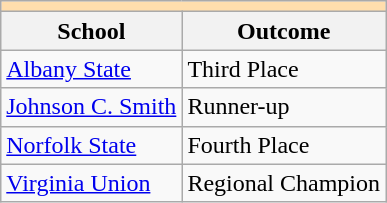<table class="wikitable" style="float:left;margin-right:1em;">
<tr>
<th colspan="3" style="background:#ffdead;"></th>
</tr>
<tr>
<th>School</th>
<th>Outcome</th>
</tr>
<tr>
<td><a href='#'>Albany State</a></td>
<td>Third Place</td>
</tr>
<tr>
<td><a href='#'>Johnson C. Smith</a></td>
<td>Runner-up</td>
</tr>
<tr>
<td><a href='#'>Norfolk State</a></td>
<td>Fourth Place</td>
</tr>
<tr>
<td><a href='#'>Virginia Union</a></td>
<td>Regional Champion</td>
</tr>
</table>
